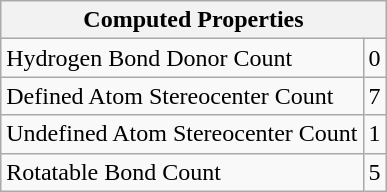<table class="wikitable">
<tr>
<th colspan="2">Computed Properties</th>
</tr>
<tr>
<td>Hydrogen Bond Donor Count</td>
<td>0</td>
</tr>
<tr>
<td>Defined Atom Stereocenter Count</td>
<td>7</td>
</tr>
<tr>
<td>Undefined Atom Stereocenter Count</td>
<td>1</td>
</tr>
<tr>
<td>Rotatable Bond Count</td>
<td>5</td>
</tr>
</table>
